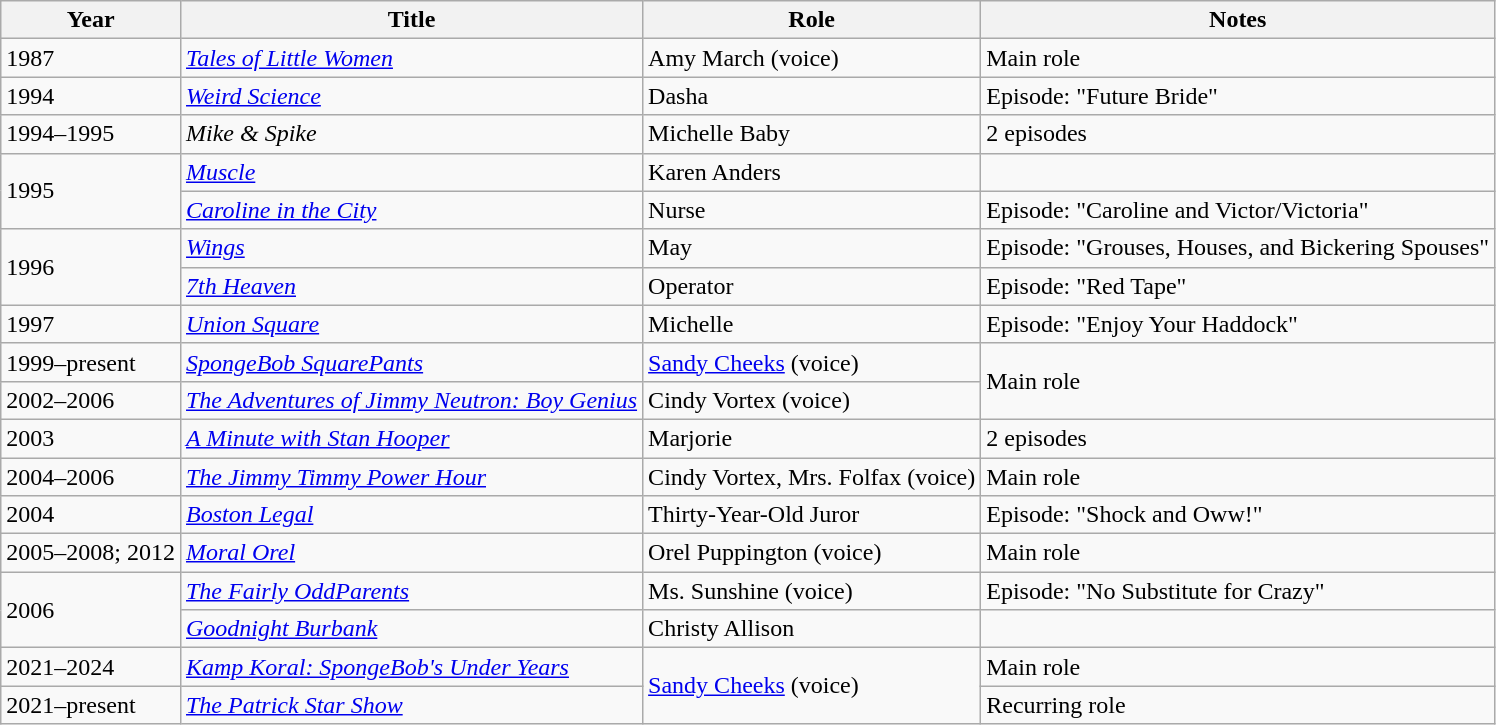<table class="wikitable sortable">
<tr>
<th>Year</th>
<th>Title</th>
<th>Role</th>
<th class="unsortable ">Notes</th>
</tr>
<tr>
<td>1987</td>
<td><em><a href='#'>Tales of Little Women</a></em></td>
<td>Amy March (voice)</td>
<td>Main role</td>
</tr>
<tr>
<td>1994</td>
<td><em><a href='#'>Weird Science</a></em></td>
<td>Dasha</td>
<td>Episode: "Future Bride"</td>
</tr>
<tr>
<td>1994–1995</td>
<td><em>Mike & Spike</em></td>
<td>Michelle Baby</td>
<td>2 episodes</td>
</tr>
<tr>
<td rowspan="2">1995</td>
<td><a href='#'><em>Muscle</em></a></td>
<td>Karen Anders</td>
<td></td>
</tr>
<tr>
<td><em><a href='#'>Caroline in the City</a></em></td>
<td>Nurse</td>
<td>Episode: "Caroline and Victor/Victoria"</td>
</tr>
<tr>
<td rowspan="2">1996</td>
<td><em><a href='#'>Wings</a></em></td>
<td>May</td>
<td>Episode: "Grouses, Houses, and Bickering Spouses"</td>
</tr>
<tr>
<td><a href='#'><em>7th Heaven</em></a></td>
<td>Operator</td>
<td>Episode: "Red Tape"</td>
</tr>
<tr>
<td>1997</td>
<td><em><a href='#'>Union Square</a></em></td>
<td>Michelle</td>
<td>Episode: "Enjoy Your Haddock"</td>
</tr>
<tr>
<td>1999–present</td>
<td><em><a href='#'>SpongeBob SquarePants</a></em></td>
<td><a href='#'>Sandy Cheeks</a> (voice)</td>
<td rowspan="2">Main role</td>
</tr>
<tr>
<td>2002–2006</td>
<td><em><a href='#'>The Adventures of Jimmy Neutron: Boy Genius</a></em></td>
<td>Cindy Vortex (voice)</td>
</tr>
<tr>
<td>2003</td>
<td><em><a href='#'>A Minute with Stan Hooper</a></em></td>
<td>Marjorie</td>
<td>2 episodes</td>
</tr>
<tr>
<td>2004–2006</td>
<td><em><a href='#'>The Jimmy Timmy Power Hour</a></em></td>
<td>Cindy Vortex, Mrs. Folfax (voice)</td>
<td>Main role</td>
</tr>
<tr>
<td>2004</td>
<td><em><a href='#'>Boston Legal</a></em></td>
<td>Thirty-Year-Old Juror</td>
<td>Episode: "Shock and Oww!"</td>
</tr>
<tr>
<td>2005–2008; 2012</td>
<td><em><a href='#'>Moral Orel</a></em></td>
<td>Orel Puppington (voice)</td>
<td>Main role</td>
</tr>
<tr>
<td rowspan="2">2006</td>
<td><em><a href='#'>The Fairly OddParents</a></em></td>
<td>Ms. Sunshine (voice)</td>
<td>Episode: "No Substitute for Crazy"</td>
</tr>
<tr>
<td><em><a href='#'>Goodnight Burbank</a></em></td>
<td>Christy Allison</td>
<td></td>
</tr>
<tr>
<td>2021–2024</td>
<td><em><a href='#'>Kamp Koral: SpongeBob's Under Years</a></em></td>
<td rowspan="2"><a href='#'>Sandy Cheeks</a> (voice)</td>
<td>Main role</td>
</tr>
<tr>
<td>2021–present</td>
<td><em><a href='#'>The Patrick Star Show</a></em></td>
<td>Recurring role</td>
</tr>
</table>
